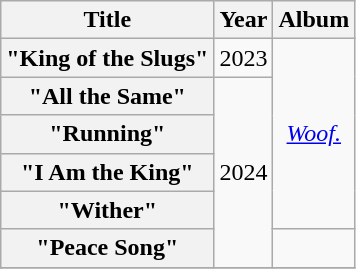<table class="wikitable plainrowheaders" style="text-align:center;">
<tr>
<th scope="col">Title</th>
<th scope="col">Year</th>
<th scope="col">Album</th>
</tr>
<tr>
<th scope="row">"King of the Slugs"</th>
<td>2023</td>
<td rowspan="5"><em><a href='#'>Woof.</a></em></td>
</tr>
<tr>
<th scope="row">"All the Same"</th>
<td rowspan="5">2024</td>
</tr>
<tr>
<th scope="row">"Running"</th>
</tr>
<tr>
<th scope="row">"I Am the King"</th>
</tr>
<tr>
<th scope="row">"Wither"</th>
</tr>
<tr>
<th scope="row">"Peace Song"</th>
<td></td>
</tr>
<tr>
</tr>
</table>
